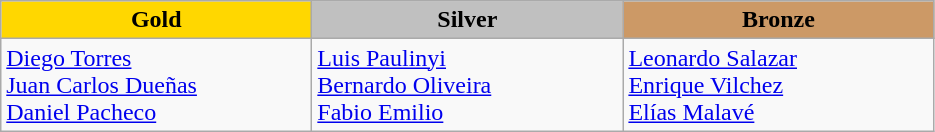<table class="wikitable" style="text-align:left">
<tr align="center">
<td width=200 bgcolor=gold><strong>Gold</strong></td>
<td width=200 bgcolor=silver><strong>Silver</strong></td>
<td width=200 bgcolor=CC9966><strong>Bronze</strong></td>
</tr>
<tr>
<td><a href='#'>Diego Torres</a><br><a href='#'>Juan Carlos Dueñas</a><br><a href='#'>Daniel Pacheco</a><br><em></em></td>
<td><a href='#'>Luis Paulinyi</a><br><a href='#'>Bernardo Oliveira</a><br><a href='#'>Fabio Emilio</a><br><em></em></td>
<td><a href='#'>Leonardo Salazar</a><br><a href='#'>Enrique Vilchez</a><br><a href='#'>Elías Malavé</a><br><em></em></td>
</tr>
</table>
